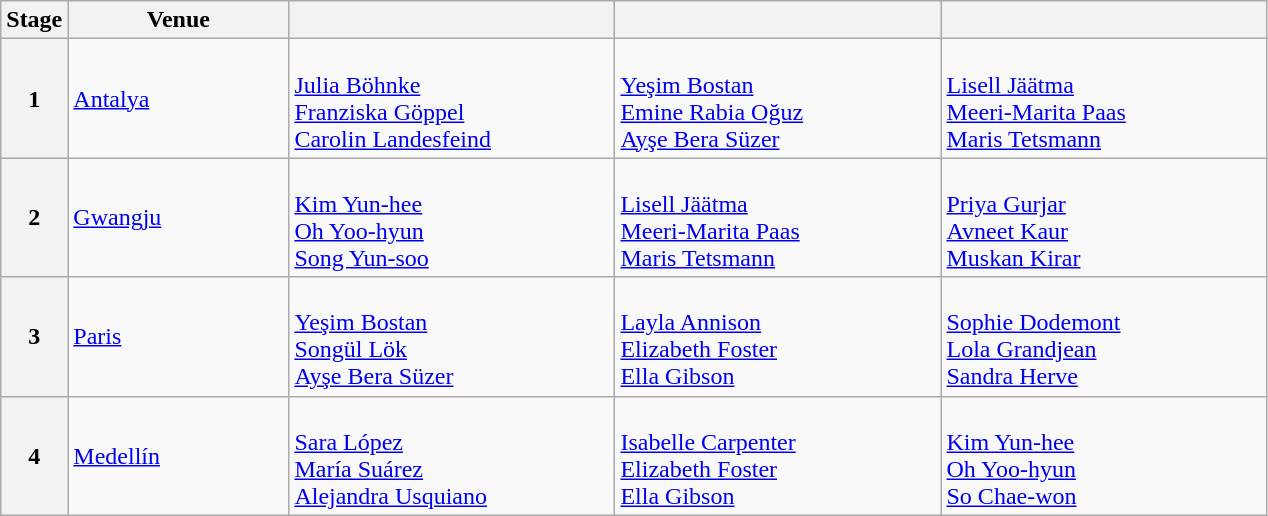<table class="wikitable">
<tr>
<th>Stage</th>
<th width=140>Venue</th>
<th width=210></th>
<th width=210></th>
<th width=210></th>
</tr>
<tr>
<th>1</th>
<td> <a href='#'>Antalya</a></td>
<td> <br> <a href='#'>Julia Böhnke</a> <br> <a href='#'>Franziska Göppel</a> <br> <a href='#'>Carolin Landesfeind</a></td>
<td> <br> <a href='#'>Yeşim Bostan</a> <br> <a href='#'>Emine Rabia Oğuz</a> <br> <a href='#'>Ayşe Bera Süzer</a></td>
<td> <br> <a href='#'>Lisell Jäätma</a> <br> <a href='#'>Meeri-Marita Paas</a> <br> <a href='#'>Maris Tetsmann</a></td>
</tr>
<tr>
<th>2</th>
<td> <a href='#'>Gwangju</a></td>
<td> <br> <a href='#'>Kim Yun-hee</a> <br> <a href='#'>Oh Yoo-hyun</a> <br> <a href='#'>Song Yun-soo</a></td>
<td> <br> <a href='#'>Lisell Jäätma</a> <br> <a href='#'>Meeri-Marita Paas</a> <br> <a href='#'>Maris Tetsmann</a></td>
<td> <br> <a href='#'>Priya Gurjar</a> <br> <a href='#'>Avneet Kaur</a> <br> <a href='#'>Muskan Kirar</a></td>
</tr>
<tr>
<th>3</th>
<td> <a href='#'>Paris</a></td>
<td> <br> <a href='#'>Yeşim Bostan</a> <br> <a href='#'>Songül Lök</a> <br> <a href='#'>Ayşe Bera Süzer</a></td>
<td> <br> <a href='#'>Layla Annison</a> <br> <a href='#'>Elizabeth Foster</a> <br> <a href='#'>Ella Gibson</a></td>
<td> <br> <a href='#'>Sophie Dodemont</a> <br> <a href='#'>Lola Grandjean</a> <br> <a href='#'>Sandra Herve</a></td>
</tr>
<tr>
<th>4</th>
<td> <a href='#'>Medellín</a></td>
<td> <br> <a href='#'>Sara López</a> <br> <a href='#'>María Suárez</a> <br> <a href='#'>Alejandra Usquiano</a></td>
<td> <br> <a href='#'>Isabelle Carpenter</a> <br> <a href='#'>Elizabeth Foster</a> <br> <a href='#'>Ella Gibson</a></td>
<td> <br> <a href='#'>Kim Yun-hee</a> <br> <a href='#'>Oh Yoo-hyun</a> <br> <a href='#'>So Chae-won</a></td>
</tr>
</table>
